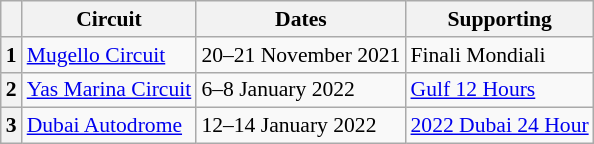<table class="wikitable" style="font-size:90%;">
<tr>
<th></th>
<th>Circuit</th>
<th>Dates</th>
<th>Supporting</th>
</tr>
<tr>
<th>1</th>
<td> <a href='#'>Mugello Circuit</a></td>
<td>20–21 November 2021</td>
<td>Finali Mondiali</td>
</tr>
<tr>
<th>2</th>
<td> <a href='#'>Yas Marina Circuit</a></td>
<td>6–8 January 2022</td>
<td><a href='#'>Gulf 12 Hours</a></td>
</tr>
<tr>
<th>3</th>
<td> <a href='#'>Dubai Autodrome</a></td>
<td>12–14 January 2022</td>
<td><a href='#'>2022 Dubai 24 Hour</a></td>
</tr>
</table>
